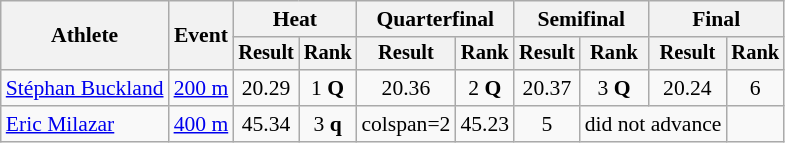<table class=wikitable style="font-size:90%">
<tr>
<th rowspan="2">Athlete</th>
<th rowspan="2">Event</th>
<th colspan="2">Heat</th>
<th colspan="2">Quarterfinal</th>
<th colspan="2">Semifinal</th>
<th colspan="2">Final</th>
</tr>
<tr style="font-size:95%">
<th>Result</th>
<th>Rank</th>
<th>Result</th>
<th>Rank</th>
<th>Result</th>
<th>Rank</th>
<th>Result</th>
<th>Rank</th>
</tr>
<tr align=center>
<td align=left><a href='#'>Stéphan Buckland</a></td>
<td align=left><a href='#'>200 m</a></td>
<td>20.29</td>
<td>1 <strong>Q</strong></td>
<td>20.36</td>
<td>2 <strong>Q</strong></td>
<td>20.37</td>
<td>3 <strong>Q</strong></td>
<td>20.24</td>
<td>6</td>
</tr>
<tr align=center>
<td align=left><a href='#'>Eric Milazar</a></td>
<td align=left><a href='#'>400 m</a></td>
<td>45.34</td>
<td>3 <strong>q</strong></td>
<td>colspan=2 </td>
<td>45.23</td>
<td>5</td>
<td colspan=2>did not advance</td>
</tr>
</table>
